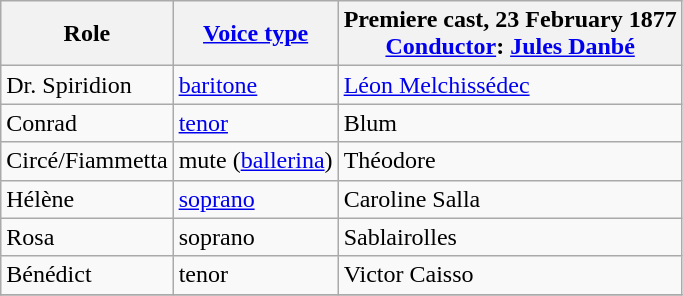<table class="wikitable">
<tr>
<th>Role</th>
<th><a href='#'>Voice type</a></th>
<th>Premiere cast, 23 February 1877<br><a href='#'>Conductor</a>: <a href='#'>Jules Danbé</a></th>
</tr>
<tr>
<td>Dr. Spiridion</td>
<td><a href='#'>baritone</a></td>
<td><a href='#'>Léon Melchissédec</a></td>
</tr>
<tr>
<td>Conrad</td>
<td><a href='#'>tenor</a></td>
<td>Blum</td>
</tr>
<tr>
<td>Circé/Fiammetta</td>
<td>mute (<a href='#'>ballerina</a>)</td>
<td>Théodore</td>
</tr>
<tr>
<td>Hélène</td>
<td><a href='#'>soprano</a></td>
<td>Caroline Salla</td>
</tr>
<tr>
<td>Rosa</td>
<td>soprano</td>
<td>Sablairolles</td>
</tr>
<tr>
<td>Bénédict</td>
<td>tenor</td>
<td>Victor Caisso</td>
</tr>
<tr>
</tr>
</table>
